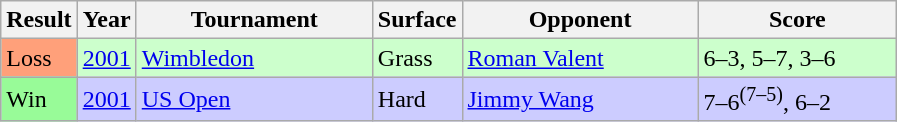<table class="sortable wikitable">
<tr>
<th style="width:40px;">Result</th>
<th style="width:30px;">Year</th>
<th style="width:150px;">Tournament</th>
<th style="width:50px;">Surface</th>
<th style="width:150px;">Opponent</th>
<th style="width:125px;" class="unsortable">Score</th>
</tr>
<tr style="background:#ccffcc;">
<td style="background:#ffa07a;">Loss</td>
<td><a href='#'>2001</a></td>
<td><a href='#'>Wimbledon</a></td>
<td>Grass</td>
<td> <a href='#'>Roman Valent</a></td>
<td>6–3, 5–7, 3–6</td>
</tr>
<tr style="background:#ccccff;">
<td style="background:#98fb98;">Win</td>
<td><a href='#'>2001</a></td>
<td><a href='#'>US Open</a></td>
<td>Hard</td>
<td> <a href='#'>Jimmy Wang</a></td>
<td>7–6<sup>(7–5)</sup>, 6–2</td>
</tr>
</table>
